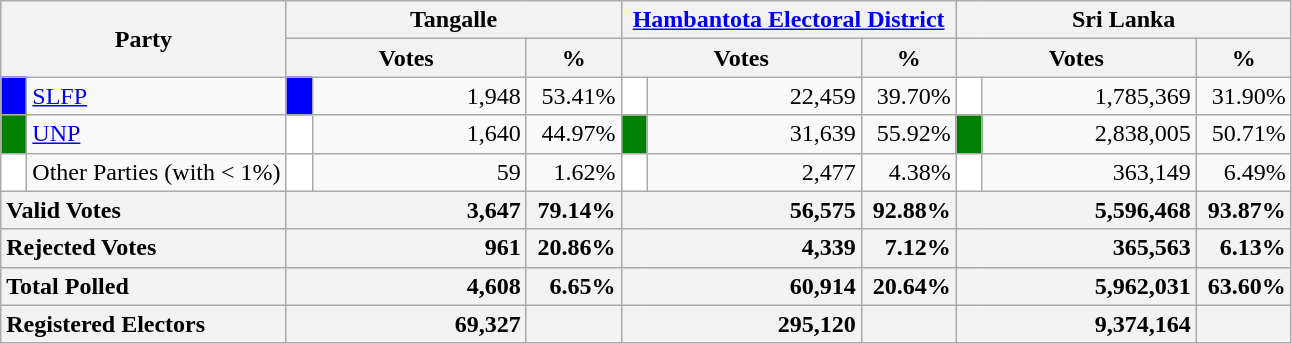<table class="wikitable">
<tr>
<th colspan="2" width="144px"rowspan="2">Party</th>
<th colspan="3" width="216px">Tangalle</th>
<th colspan="3" width="216px"><a href='#'>Hambantota Electoral District</a></th>
<th colspan="3" width="216px">Sri Lanka</th>
</tr>
<tr>
<th colspan="2" width="144px">Votes</th>
<th>%</th>
<th colspan="2" width="144px">Votes</th>
<th>%</th>
<th colspan="2" width="144px">Votes</th>
<th>%</th>
</tr>
<tr>
<td style="background-color:blue;" width="10px"></td>
<td style="text-align:left;"><a href='#'>SLFP</a></td>
<td style="background-color:blue;" width="10px"></td>
<td style="text-align:right;">1,948</td>
<td style="text-align:right;">53.41%</td>
<td style="background-color:white;" width="10px"></td>
<td style="text-align:right;">22,459</td>
<td style="text-align:right;">39.70%</td>
<td style="background-color:white;" width="10px"></td>
<td style="text-align:right;">1,785,369</td>
<td style="text-align:right;">31.90%</td>
</tr>
<tr>
<td style="background-color:green;" width="10px"></td>
<td style="text-align:left;"><a href='#'>UNP</a></td>
<td style="background-color:white;" width="10px"></td>
<td style="text-align:right;">1,640</td>
<td style="text-align:right;">44.97%</td>
<td style="background-color:green;" width="10px"></td>
<td style="text-align:right;">31,639</td>
<td style="text-align:right;">55.92%</td>
<td style="background-color:green;" width="10px"></td>
<td style="text-align:right;">2,838,005</td>
<td style="text-align:right;">50.71%</td>
</tr>
<tr>
<td style="background-color:white;" width="10px"></td>
<td style="text-align:left;">Other Parties (with < 1%)</td>
<td style="background-color:white;" width="10px"></td>
<td style="text-align:right;">59</td>
<td style="text-align:right;">1.62%</td>
<td style="background-color:white;" width="10px"></td>
<td style="text-align:right;">2,477</td>
<td style="text-align:right;">4.38%</td>
<td style="background-color:white;" width="10px"></td>
<td style="text-align:right;">363,149</td>
<td style="text-align:right;">6.49%</td>
</tr>
<tr>
<th colspan="2" width="144px"style="text-align:left;">Valid Votes</th>
<th style="text-align:right;"colspan="2" width="144px">3,647</th>
<th style="text-align:right;">79.14%</th>
<th style="text-align:right;"colspan="2" width="144px">56,575</th>
<th style="text-align:right;">92.88%</th>
<th style="text-align:right;"colspan="2" width="144px">5,596,468</th>
<th style="text-align:right;">93.87%</th>
</tr>
<tr>
<th colspan="2" width="144px"style="text-align:left;">Rejected Votes</th>
<th style="text-align:right;"colspan="2" width="144px">961</th>
<th style="text-align:right;">20.86%</th>
<th style="text-align:right;"colspan="2" width="144px">4,339</th>
<th style="text-align:right;">7.12%</th>
<th style="text-align:right;"colspan="2" width="144px">365,563</th>
<th style="text-align:right;">6.13%</th>
</tr>
<tr>
<th colspan="2" width="144px"style="text-align:left;">Total Polled</th>
<th style="text-align:right;"colspan="2" width="144px">4,608</th>
<th style="text-align:right;">6.65%</th>
<th style="text-align:right;"colspan="2" width="144px">60,914</th>
<th style="text-align:right;">20.64%</th>
<th style="text-align:right;"colspan="2" width="144px">5,962,031</th>
<th style="text-align:right;">63.60%</th>
</tr>
<tr>
<th colspan="2" width="144px"style="text-align:left;">Registered Electors</th>
<th style="text-align:right;"colspan="2" width="144px">69,327</th>
<th></th>
<th style="text-align:right;"colspan="2" width="144px">295,120</th>
<th></th>
<th style="text-align:right;"colspan="2" width="144px">9,374,164</th>
<th></th>
</tr>
</table>
